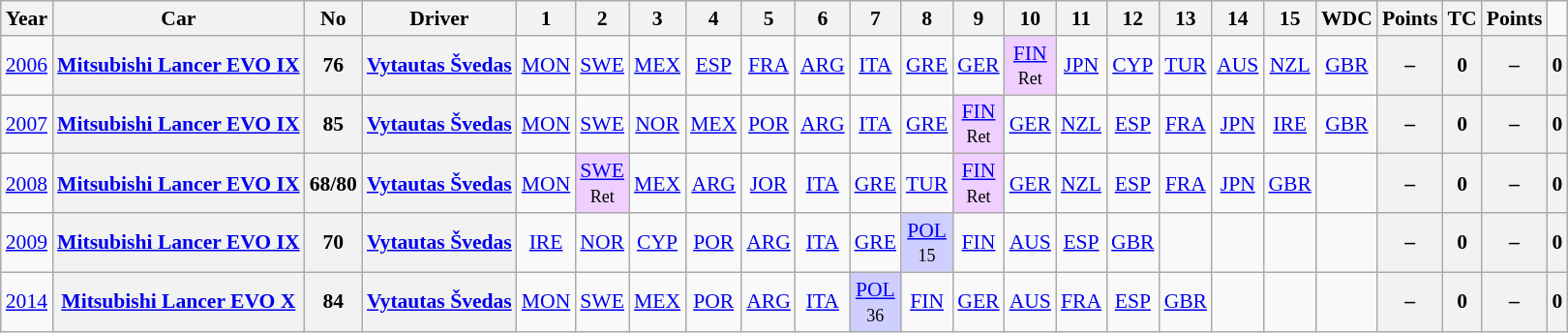<table class="wikitable" style="text-align:center; font-size:90%">
<tr>
<th>Year</th>
<th>Car</th>
<th>No</th>
<th>Driver</th>
<th>1</th>
<th>2</th>
<th>3</th>
<th>4</th>
<th>5</th>
<th>6</th>
<th>7</th>
<th>8</th>
<th>9</th>
<th>10</th>
<th>11</th>
<th>12</th>
<th>13</th>
<th>14</th>
<th>15</th>
<th>WDC</th>
<th>Points</th>
<th>TC</th>
<th>Points</th>
</tr>
<tr>
<td><a href='#'>2006</a></td>
<th><a href='#'>Mitsubishi Lancer EVO IX</a></th>
<th>76</th>
<th><a href='#'>Vytautas Švedas</a></th>
<td><a href='#'>MON</a></td>
<td><a href='#'>SWE</a></td>
<td><a href='#'>MEX</a></td>
<td><a href='#'>ESP</a></td>
<td><a href='#'>FRA</a></td>
<td><a href='#'>ARG</a></td>
<td><a href='#'>ITA</a></td>
<td><a href='#'>GRE</a></td>
<td><a href='#'>GER</a></td>
<td style="background:#EFCFFF;"><a href='#'>FIN</a><br><small>Ret</small></td>
<td><a href='#'>JPN</a></td>
<td><a href='#'>CYP</a></td>
<td><a href='#'>TUR</a></td>
<td><a href='#'>AUS</a></td>
<td><a href='#'>NZL</a></td>
<td><a href='#'>GBR</a></td>
<th>–</th>
<th>0</th>
<th>–</th>
<th>0</th>
</tr>
<tr>
<td><a href='#'>2007</a></td>
<th><a href='#'>Mitsubishi Lancer EVO IX</a></th>
<th>85</th>
<th><a href='#'>Vytautas Švedas</a></th>
<td><a href='#'>MON</a></td>
<td><a href='#'>SWE</a></td>
<td><a href='#'>NOR</a></td>
<td><a href='#'>MEX</a></td>
<td><a href='#'>POR</a></td>
<td><a href='#'>ARG</a></td>
<td><a href='#'>ITA</a></td>
<td><a href='#'>GRE</a></td>
<td style="background:#EFCFFF;"><a href='#'>FIN</a><br><small>Ret</small></td>
<td><a href='#'>GER</a></td>
<td><a href='#'>NZL</a></td>
<td><a href='#'>ESP</a></td>
<td><a href='#'>FRA</a></td>
<td><a href='#'>JPN</a></td>
<td><a href='#'>IRE</a></td>
<td><a href='#'>GBR</a></td>
<th>–</th>
<th>0</th>
<th>–</th>
<th>0</th>
</tr>
<tr>
<td><a href='#'>2008</a></td>
<th><a href='#'>Mitsubishi Lancer EVO IX</a></th>
<th>68/80</th>
<th><a href='#'>Vytautas Švedas</a></th>
<td><a href='#'>MON</a></td>
<td style="background:#EFCFFF;"><a href='#'>SWE</a><br><small>Ret</small></td>
<td><a href='#'>MEX</a></td>
<td><a href='#'>ARG</a></td>
<td><a href='#'>JOR</a></td>
<td><a href='#'>ITA</a></td>
<td><a href='#'>GRE</a></td>
<td><a href='#'>TUR</a></td>
<td style="background:#EFCFFF;"><a href='#'>FIN</a><br><small>Ret</small></td>
<td><a href='#'>GER</a></td>
<td><a href='#'>NZL</a></td>
<td><a href='#'>ESP</a></td>
<td><a href='#'>FRA</a></td>
<td><a href='#'>JPN</a></td>
<td><a href='#'>GBR</a></td>
<td></td>
<th>–</th>
<th>0</th>
<th>–</th>
<th>0</th>
</tr>
<tr>
<td><a href='#'>2009</a></td>
<th><a href='#'>Mitsubishi Lancer EVO IX</a></th>
<th>70</th>
<th><a href='#'>Vytautas Švedas</a></th>
<td><a href='#'>IRE</a></td>
<td><a href='#'>NOR</a></td>
<td><a href='#'>CYP</a></td>
<td><a href='#'>POR</a></td>
<td><a href='#'>ARG</a></td>
<td><a href='#'>ITA</a></td>
<td><a href='#'>GRE</a></td>
<td style="background:#CFCFFF;"><a href='#'>POL</a><br><small>15</small></td>
<td><a href='#'>FIN</a></td>
<td><a href='#'>AUS</a></td>
<td><a href='#'>ESP</a></td>
<td><a href='#'>GBR</a></td>
<td></td>
<td></td>
<td></td>
<td></td>
<th>–</th>
<th>0</th>
<th>–</th>
<th>0</th>
</tr>
<tr>
<td><a href='#'>2014</a></td>
<th><a href='#'>Mitsubishi Lancer EVO X</a></th>
<th>84</th>
<th><a href='#'>Vytautas Švedas</a></th>
<td><a href='#'>MON</a></td>
<td><a href='#'>SWE</a></td>
<td><a href='#'>MEX</a></td>
<td><a href='#'>POR</a></td>
<td><a href='#'>ARG</a></td>
<td><a href='#'>ITA</a></td>
<td style="background:#CFCFFF;"><a href='#'>POL</a><br><small>36</small></td>
<td><a href='#'>FIN</a></td>
<td><a href='#'>GER</a></td>
<td><a href='#'>AUS</a></td>
<td><a href='#'>FRA</a></td>
<td><a href='#'>ESP</a></td>
<td><a href='#'>GBR</a></td>
<td></td>
<td></td>
<td></td>
<th>–</th>
<th>0</th>
<th>–</th>
<th>0</th>
</tr>
</table>
